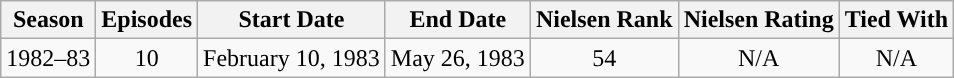<table class="wikitable" style="text-align: center">
<tr>
<th>Season</th>
<th>Episodes</th>
<th>Start Date</th>
<th>End Date</th>
<th>Nielsen Rank</th>
<th>Nielsen Rating</th>
<th>Tied With</th>
</tr>
<tr>
<td style="text-align:center">1982–83</td>
<td style="text-align:center">10</td>
<td style="text-align:center">February 10, 1983</td>
<td style="text-align:center">May 26, 1983</td>
<td style="text-align:center:">54</td>
<td style="text-align:center">N/A</td>
<td style="text-align:center">N/A</td>
</tr>
</table>
